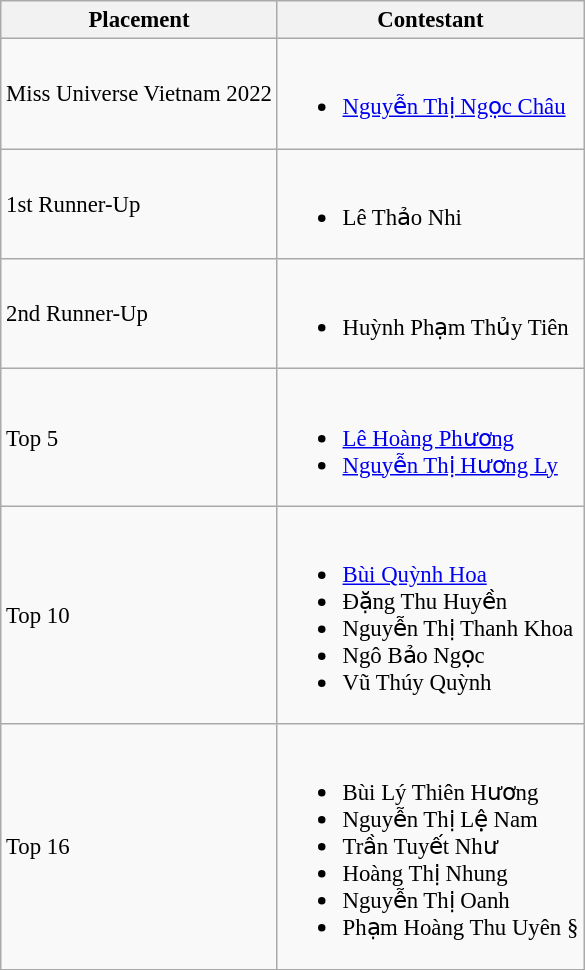<table class="wikitable sortable" style="font-size: 95%;">
<tr>
<th>Placement</th>
<th>Contestant</th>
</tr>
<tr>
<td>Miss Universe Vietnam 2022</td>
<td><br><ul><li><a href='#'>Nguyễn Thị Ngọc Châu</a></li></ul></td>
</tr>
<tr>
<td>1st Runner-Up</td>
<td><br><ul><li>Lê Thảo Nhi</li></ul></td>
</tr>
<tr>
<td>2nd Runner-Up</td>
<td><br><ul><li>Huỳnh Phạm Thủy Tiên</li></ul></td>
</tr>
<tr>
<td>Top 5</td>
<td><br><ul><li><a href='#'>Lê Hoàng Phương</a></li><li><a href='#'>Nguyễn Thị Hương Ly</a></li></ul></td>
</tr>
<tr>
<td>Top 10</td>
<td><br><ul><li><a href='#'>Bùi Quỳnh Hoa</a></li><li>Đặng Thu Huyền</li><li>Nguyễn Thị Thanh Khoa</li><li>Ngô Bảo Ngọc</li><li>Vũ Thúy Quỳnh</li></ul></td>
</tr>
<tr>
<td>Top 16</td>
<td><br><ul><li>Bùi Lý Thiên Hương</li><li>Nguyễn Thị Lệ Nam</li><li>Trần Tuyết Như</li><li>Hoàng Thị Nhung</li><li>Nguyễn Thị Oanh</li><li>Phạm Hoàng Thu Uyên §</li></ul></td>
</tr>
</table>
